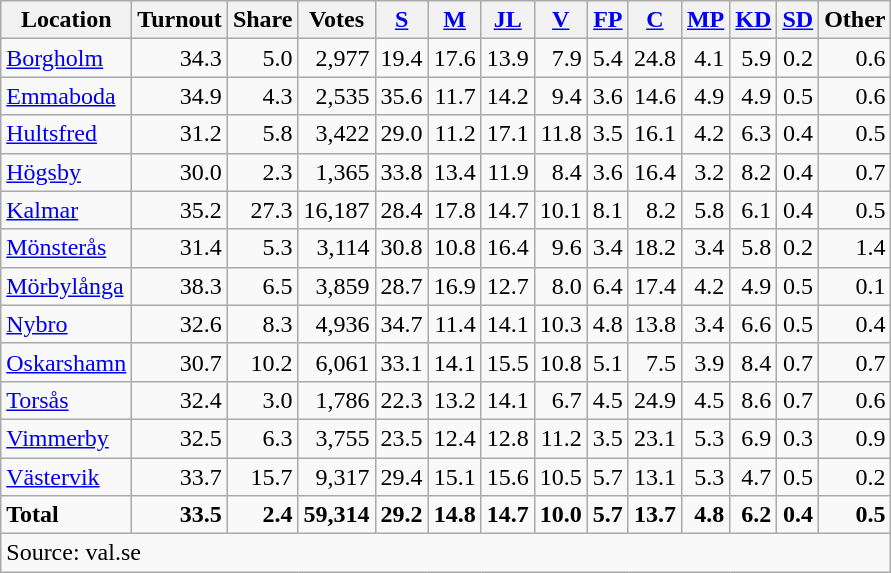<table class="wikitable sortable" style=text-align:right>
<tr>
<th>Location</th>
<th>Turnout</th>
<th>Share</th>
<th>Votes</th>
<th><a href='#'>S</a></th>
<th><a href='#'>M</a></th>
<th><a href='#'>JL</a></th>
<th><a href='#'>V</a></th>
<th><a href='#'>FP</a></th>
<th><a href='#'>C</a></th>
<th><a href='#'>MP</a></th>
<th><a href='#'>KD</a></th>
<th><a href='#'>SD</a></th>
<th>Other</th>
</tr>
<tr>
<td align=left><a href='#'>Borgholm</a></td>
<td>34.3</td>
<td>5.0</td>
<td>2,977</td>
<td>19.4</td>
<td>17.6</td>
<td>13.9</td>
<td>7.9</td>
<td>5.4</td>
<td>24.8</td>
<td>4.1</td>
<td>5.9</td>
<td>0.2</td>
<td>0.6</td>
</tr>
<tr>
<td align=left><a href='#'>Emmaboda</a></td>
<td>34.9</td>
<td>4.3</td>
<td>2,535</td>
<td>35.6</td>
<td>11.7</td>
<td>14.2</td>
<td>9.4</td>
<td>3.6</td>
<td>14.6</td>
<td>4.9</td>
<td>4.9</td>
<td>0.5</td>
<td>0.6</td>
</tr>
<tr>
<td align=left><a href='#'>Hultsfred</a></td>
<td>31.2</td>
<td>5.8</td>
<td>3,422</td>
<td>29.0</td>
<td>11.2</td>
<td>17.1</td>
<td>11.8</td>
<td>3.5</td>
<td>16.1</td>
<td>4.2</td>
<td>6.3</td>
<td>0.4</td>
<td>0.5</td>
</tr>
<tr>
<td align=left><a href='#'>Högsby</a></td>
<td>30.0</td>
<td>2.3</td>
<td>1,365</td>
<td>33.8</td>
<td>13.4</td>
<td>11.9</td>
<td>8.4</td>
<td>3.6</td>
<td>16.4</td>
<td>3.2</td>
<td>8.2</td>
<td>0.4</td>
<td>0.7</td>
</tr>
<tr>
<td align=left><a href='#'>Kalmar</a></td>
<td>35.2</td>
<td>27.3</td>
<td>16,187</td>
<td>28.4</td>
<td>17.8</td>
<td>14.7</td>
<td>10.1</td>
<td>8.1</td>
<td>8.2</td>
<td>5.8</td>
<td>6.1</td>
<td>0.4</td>
<td>0.5</td>
</tr>
<tr>
<td align=left><a href='#'>Mönsterås</a></td>
<td>31.4</td>
<td>5.3</td>
<td>3,114</td>
<td>30.8</td>
<td>10.8</td>
<td>16.4</td>
<td>9.6</td>
<td>3.4</td>
<td>18.2</td>
<td>3.4</td>
<td>5.8</td>
<td>0.2</td>
<td>1.4</td>
</tr>
<tr>
<td align=left><a href='#'>Mörbylånga</a></td>
<td>38.3</td>
<td>6.5</td>
<td>3,859</td>
<td>28.7</td>
<td>16.9</td>
<td>12.7</td>
<td>8.0</td>
<td>6.4</td>
<td>17.4</td>
<td>4.2</td>
<td>4.9</td>
<td>0.5</td>
<td>0.1</td>
</tr>
<tr>
<td align=left><a href='#'>Nybro</a></td>
<td>32.6</td>
<td>8.3</td>
<td>4,936</td>
<td>34.7</td>
<td>11.4</td>
<td>14.1</td>
<td>10.3</td>
<td>4.8</td>
<td>13.8</td>
<td>3.4</td>
<td>6.6</td>
<td>0.5</td>
<td>0.4</td>
</tr>
<tr>
<td align=left><a href='#'>Oskarshamn</a></td>
<td>30.7</td>
<td>10.2</td>
<td>6,061</td>
<td>33.1</td>
<td>14.1</td>
<td>15.5</td>
<td>10.8</td>
<td>5.1</td>
<td>7.5</td>
<td>3.9</td>
<td>8.4</td>
<td>0.7</td>
<td>0.7</td>
</tr>
<tr>
<td align=left><a href='#'>Torsås</a></td>
<td>32.4</td>
<td>3.0</td>
<td>1,786</td>
<td>22.3</td>
<td>13.2</td>
<td>14.1</td>
<td>6.7</td>
<td>4.5</td>
<td>24.9</td>
<td>4.5</td>
<td>8.6</td>
<td>0.7</td>
<td>0.6</td>
</tr>
<tr>
<td align=left><a href='#'>Vimmerby</a></td>
<td>32.5</td>
<td>6.3</td>
<td>3,755</td>
<td>23.5</td>
<td>12.4</td>
<td>12.8</td>
<td>11.2</td>
<td>3.5</td>
<td>23.1</td>
<td>5.3</td>
<td>6.9</td>
<td>0.3</td>
<td>0.9</td>
</tr>
<tr>
<td align=left><a href='#'>Västervik</a></td>
<td>33.7</td>
<td>15.7</td>
<td>9,317</td>
<td>29.4</td>
<td>15.1</td>
<td>15.6</td>
<td>10.5</td>
<td>5.7</td>
<td>13.1</td>
<td>5.3</td>
<td>4.7</td>
<td>0.5</td>
<td>0.2</td>
</tr>
<tr>
<td align=left><strong>Total</strong></td>
<td><strong>33.5</strong></td>
<td><strong>2.4</strong></td>
<td><strong>59,314</strong></td>
<td><strong>29.2</strong></td>
<td><strong>14.8</strong></td>
<td><strong>14.7</strong></td>
<td><strong>10.0</strong></td>
<td><strong>5.7</strong></td>
<td><strong>13.7</strong></td>
<td><strong>4.8</strong></td>
<td><strong>6.2</strong></td>
<td><strong>0.4</strong></td>
<td><strong>0.5</strong></td>
</tr>
<tr>
<td align=left colspan=14>Source: val.se </td>
</tr>
</table>
